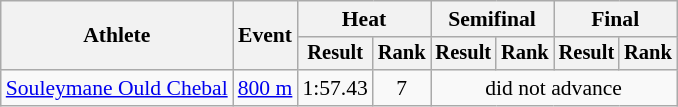<table class=wikitable style="font-size:90%">
<tr>
<th rowspan="2">Athlete</th>
<th rowspan="2">Event</th>
<th colspan="2">Heat</th>
<th colspan="2">Semifinal</th>
<th colspan="2">Final</th>
</tr>
<tr style="font-size:95%">
<th>Result</th>
<th>Rank</th>
<th>Result</th>
<th>Rank</th>
<th>Result</th>
<th>Rank</th>
</tr>
<tr align=center>
<td align=left><a href='#'>Souleymane Ould Chebal</a></td>
<td align=left><a href='#'>800 m</a></td>
<td>1:57.43</td>
<td>7</td>
<td colspan=4>did not advance</td>
</tr>
</table>
